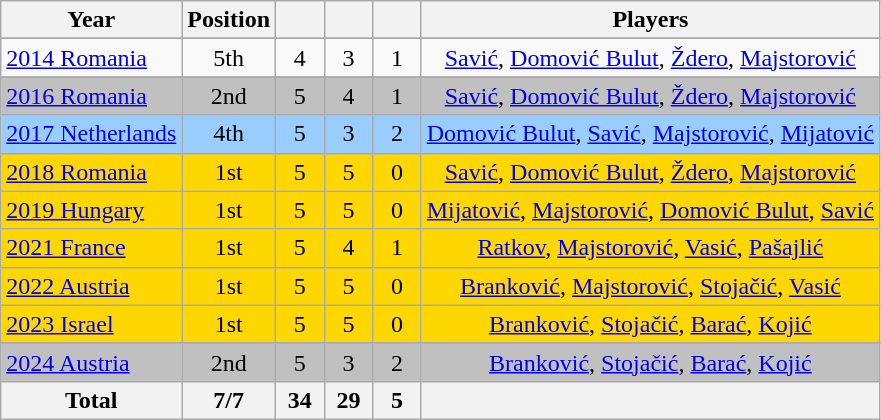<table class="wikitable" style="text-align: center;">
<tr>
<th>Year</th>
<th>Position</th>
<th width=25px></th>
<th width=25px></th>
<th width=25px></th>
<th>Players</th>
</tr>
<tr bgcolor="#FFD700">
</tr>
<tr>
<td style="text-align: left;"> <a href='#'>2014 Romania</a></td>
<td>5th</td>
<td>4</td>
<td>3</td>
<td>1</td>
<td><a href='#'>Savić</a>, <a href='#'>Domović Bulut</a>, <a href='#'>Ždero</a>, <a href='#'>Majstorović</a></td>
</tr>
<tr>
</tr>
<tr bgcolor="silver">
<td style="text-align: left;"> <a href='#'>2016 Romania</a></td>
<td>2nd </td>
<td>5</td>
<td>4</td>
<td>1</td>
<td><a href='#'>Savić</a>, <a href='#'>Domović Bulut</a>, <a href='#'>Ždero</a>, <a href='#'>Majstorović</a></td>
</tr>
<tr style="background:#9acdff;">
<td style="text-align: left;"> <a href='#'>2017 Netherlands</a></td>
<td>4th</td>
<td>5</td>
<td>3</td>
<td>2</td>
<td><a href='#'>Domović Bulut</a>, <a href='#'>Savić</a>, <a href='#'>Majstorović</a>, <a href='#'>Mijatović</a></td>
</tr>
<tr bgcolor="#FFD700">
<td style="text-align: left;"> <a href='#'>2018 Romania</a></td>
<td>1st </td>
<td>5</td>
<td>5</td>
<td>0</td>
<td><a href='#'>Savić</a>, <a href='#'>Domović Bulut</a>, <a href='#'>Ždero</a>, <a href='#'>Majstorović</a></td>
</tr>
<tr bgcolor="#FFD700">
<td style="text-align: left;"> <a href='#'>2019 Hungary</a></td>
<td>1st </td>
<td>5</td>
<td>5</td>
<td>0</td>
<td><a href='#'>Mijatović</a>, <a href='#'>Majstorović</a>, <a href='#'>Domović Bulut</a>, <a href='#'>Savić</a></td>
</tr>
<tr bgcolor="#FFD700">
<td style="text-align: left;"> <a href='#'>2021 France</a></td>
<td>1st </td>
<td>5</td>
<td>4</td>
<td>1</td>
<td><a href='#'>Ratkov</a>, <a href='#'>Majstorović</a>, <a href='#'>Vasić</a>, <a href='#'>Pašajlić</a></td>
</tr>
<tr bgcolor="#FFD700">
<td style="text-align: left;"> <a href='#'>2022 Austria</a></td>
<td>1st </td>
<td>5</td>
<td>5</td>
<td>0</td>
<td><a href='#'>Branković</a>, <a href='#'>Majstorović</a>, <a href='#'>Stojačić</a>, <a href='#'>Vasić</a></td>
</tr>
<tr bgcolor="#FFD700">
<td style="text-align: left;"> <a href='#'>2023 Israel</a></td>
<td>1st </td>
<td>5</td>
<td>5</td>
<td>0</td>
<td><a href='#'>Branković</a>, <a href='#'>Stojačić</a>, <a href='#'>Barać</a>, <a href='#'>Kojić</a></td>
</tr>
<tr>
</tr>
<tr bgcolor="silver">
<td style="text-align: left;"> <a href='#'>2024 Austria</a></td>
<td>2nd </td>
<td>5</td>
<td>3</td>
<td>2</td>
<td><a href='#'>Branković</a>, <a href='#'>Stojačić</a>, <a href='#'>Barać</a>, <a href='#'>Kojić</a></td>
</tr>
<tr>
<th>Total</th>
<th>7/7</th>
<th>34</th>
<th>29</th>
<th>5</th>
<th></th>
</tr>
</table>
